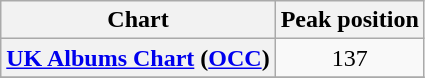<table class="wikitable sortable plainrowheaders" style="text-align:center">
<tr>
<th scope="col">Chart</th>
<th scope="col">Peak position</th>
</tr>
<tr>
<th scope="row"><a href='#'>UK Albums Chart</a> (<a href='#'>OCC</a>)</th>
<td>137</td>
</tr>
<tr>
</tr>
</table>
